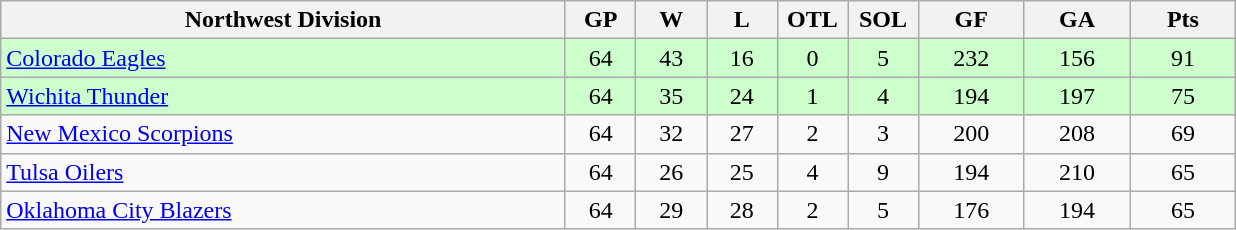<table class="wikitable">
<tr>
<th width="40%" bgcolor="#e0e0e0">Northwest Division</th>
<th width="5%" bgcolor="#e0e0e0">GP</th>
<th width="5%" bgcolor="#e0e0e0">W</th>
<th width="5%" bgcolor="#e0e0e0">L</th>
<th width="5%" bgcolor="#e0e0e0">OTL</th>
<th width="5%" bgcolor="#e0e0e0">SOL</th>
<th width="7.5%" bgcolor="#e0e0e0">GF</th>
<th width="7.5%" bgcolor="#e0e0e0">GA</th>
<th width="7.5%" bgcolor="#e0e0e0">Pts</th>
</tr>
<tr align="center" bgcolor="#CCFFCC">
<td align="left"><a href='#'>Colorado Eagles</a></td>
<td>64</td>
<td>43</td>
<td>16</td>
<td>0</td>
<td>5</td>
<td>232</td>
<td>156</td>
<td>91</td>
</tr>
<tr align="center" bgcolor="#CCFFCC">
<td align="left"><a href='#'>Wichita Thunder</a></td>
<td>64</td>
<td>35</td>
<td>24</td>
<td>1</td>
<td>4</td>
<td>194</td>
<td>197</td>
<td>75</td>
</tr>
<tr align="center">
<td align="left"><a href='#'>New Mexico Scorpions</a></td>
<td>64</td>
<td>32</td>
<td>27</td>
<td>2</td>
<td>3</td>
<td>200</td>
<td>208</td>
<td>69</td>
</tr>
<tr align="center">
<td align="left"><a href='#'>Tulsa Oilers</a></td>
<td>64</td>
<td>26</td>
<td>25</td>
<td>4</td>
<td>9</td>
<td>194</td>
<td>210</td>
<td>65</td>
</tr>
<tr align="center">
<td align="left"><a href='#'>Oklahoma City Blazers</a></td>
<td>64</td>
<td>29</td>
<td>28</td>
<td>2</td>
<td>5</td>
<td>176</td>
<td>194</td>
<td>65</td>
</tr>
</table>
